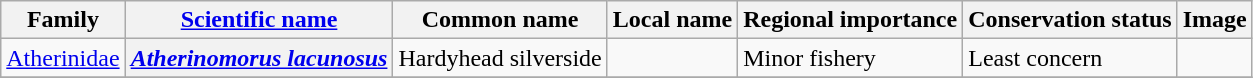<table class="wikitable sortable">
<tr>
<th>Family</th>
<th><a href='#'>Scientific name</a></th>
<th><strong>Common name</strong></th>
<th><strong>Local name</strong></th>
<th>Regional importance</th>
<th>Conservation status</th>
<th>Image</th>
</tr>
<tr>
<td><a href='#'>Atherinidae</a></td>
<th><em><a href='#'>Atherinomorus lacunosus</a></em></th>
<td>Hardyhead silverside</td>
<td></td>
<td>Minor fishery</td>
<td>Least concern</td>
<td></td>
</tr>
<tr>
</tr>
</table>
